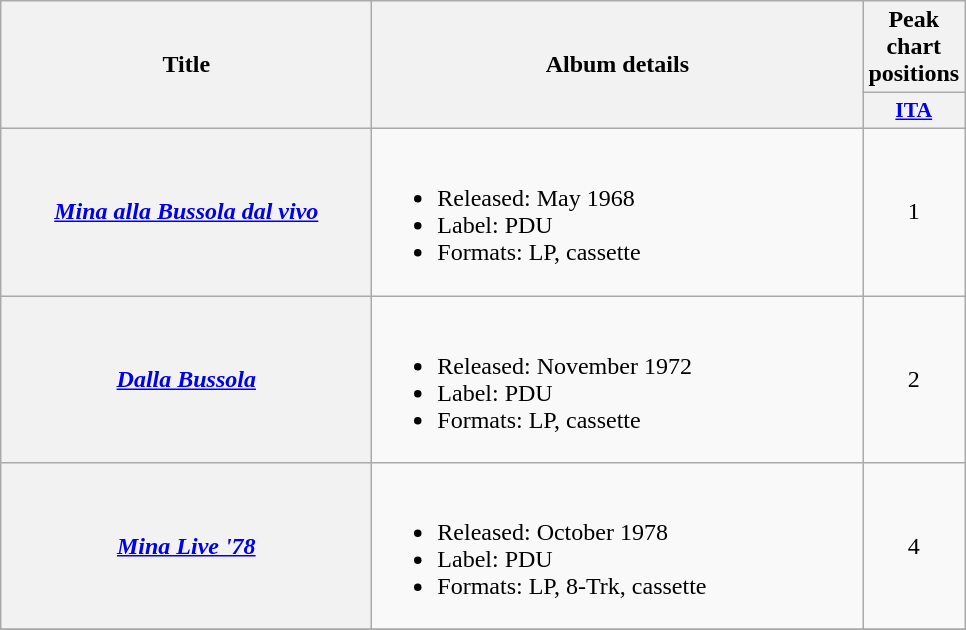<table class="wikitable plainrowheaders" style="text-align:center;">
<tr>
<th rowspan="2" style="width:15em;">Title</th>
<th rowspan="2" style="width:20em;">Album details</th>
<th>Peak<br>chart<br>positions</th>
</tr>
<tr>
<th scope="col" style="width:2.5em;font-size:90%;"><a href='#'>ITA</a><br></th>
</tr>
<tr>
<th scope="row"><em><a href='#'>Mina alla Bussola dal vivo</a></em></th>
<td align="left"><br><ul><li>Released: May 1968</li><li>Label: PDU</li><li>Formats: LP, cassette</li></ul></td>
<td>1</td>
</tr>
<tr>
<th scope="row"><em><a href='#'>Dalla Bussola</a></em></th>
<td align="left"><br><ul><li>Released: November 1972</li><li>Label: PDU</li><li>Formats: LP, cassette</li></ul></td>
<td>2</td>
</tr>
<tr>
<th scope="row"><em><a href='#'>Mina Live '78</a></em></th>
<td align="left"><br><ul><li>Released: October 1978</li><li>Label: PDU</li><li>Formats: LP, 8-Trk, cassette</li></ul></td>
<td>4</td>
</tr>
<tr>
</tr>
</table>
